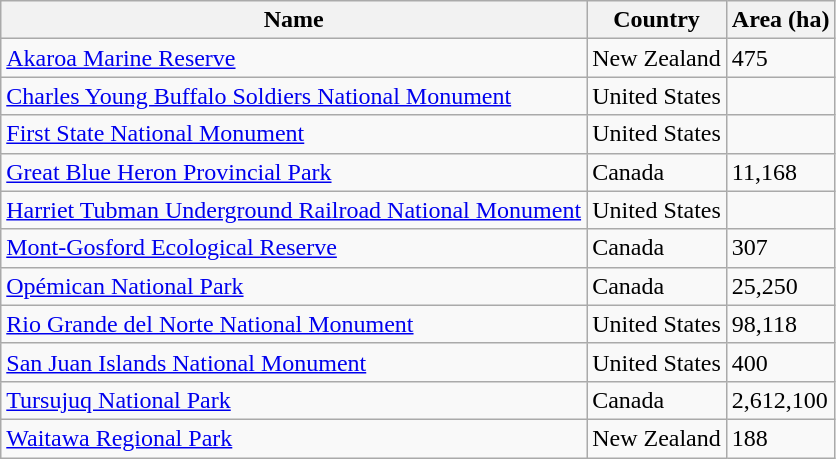<table class="wikitable sortable">
<tr>
<th>Name</th>
<th>Country</th>
<th data-sort-type="numeric">Area (ha)</th>
</tr>
<tr>
<td><a href='#'>Akaroa Marine Reserve</a></td>
<td>New Zealand</td>
<td>475</td>
</tr>
<tr>
<td><a href='#'>Charles Young Buffalo Soldiers National Monument</a></td>
<td>United States</td>
<td></td>
</tr>
<tr>
<td><a href='#'>First State National Monument</a></td>
<td>United States</td>
<td></td>
</tr>
<tr>
<td><a href='#'>Great Blue Heron Provincial Park</a></td>
<td>Canada</td>
<td>11,168</td>
</tr>
<tr>
<td><a href='#'>Harriet Tubman Underground Railroad National Monument</a></td>
<td>United States</td>
<td></td>
</tr>
<tr>
<td><a href='#'>Mont-Gosford Ecological Reserve</a></td>
<td>Canada</td>
<td>307</td>
</tr>
<tr>
<td><a href='#'>Opémican National Park</a></td>
<td>Canada</td>
<td>25,250</td>
</tr>
<tr>
<td><a href='#'>Rio Grande del Norte National Monument</a></td>
<td>United States</td>
<td>98,118</td>
</tr>
<tr>
<td><a href='#'>San Juan Islands National Monument</a></td>
<td>United States</td>
<td>400</td>
</tr>
<tr>
<td><a href='#'>Tursujuq National Park</a></td>
<td>Canada</td>
<td>2,612,100</td>
</tr>
<tr>
<td><a href='#'>Waitawa Regional Park</a></td>
<td>New Zealand</td>
<td>188</td>
</tr>
</table>
